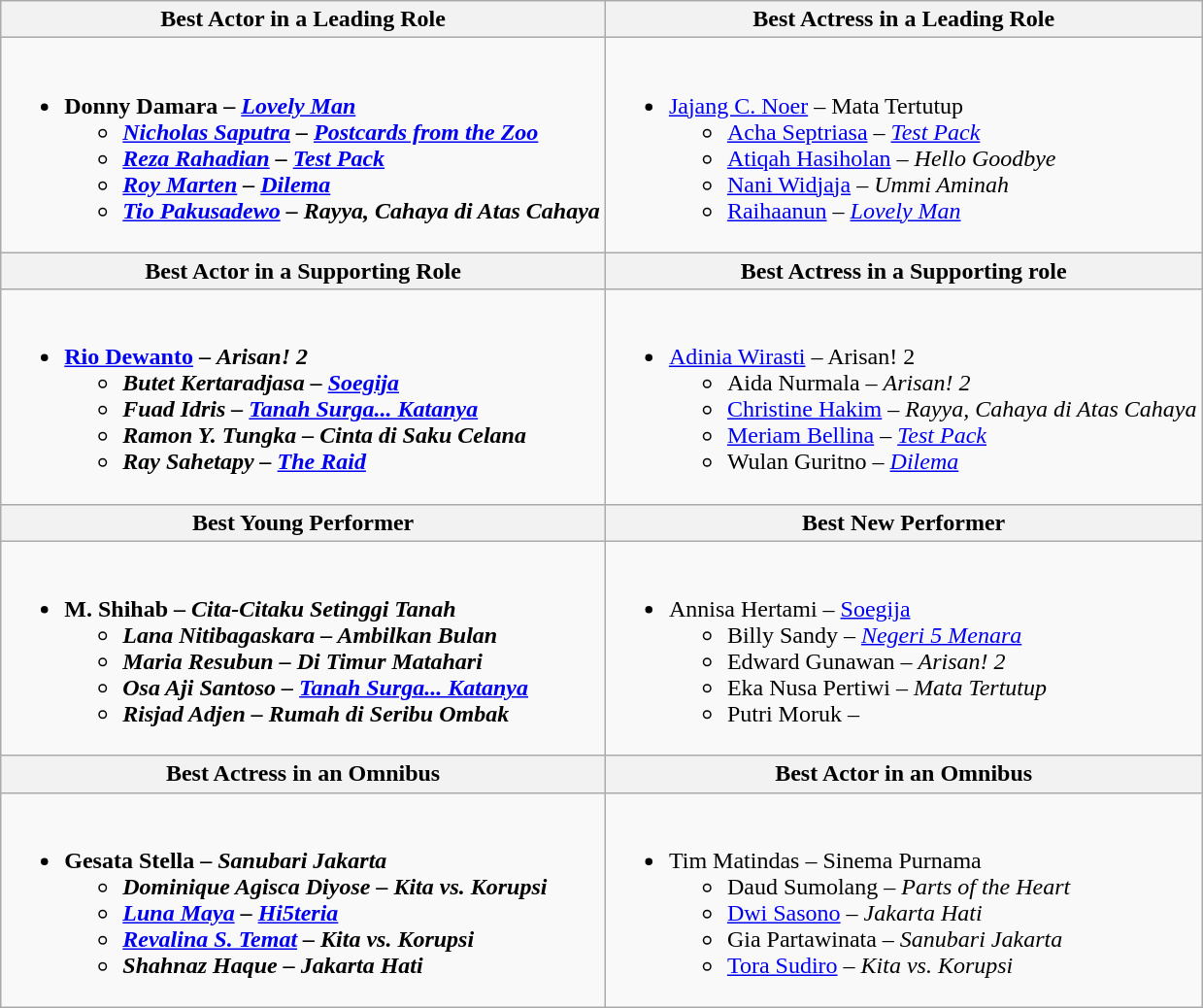<table class=wikitable style="width=100%">
<tr>
<th style="width=50%">Best Actor in a Leading Role</th>
<th style="width=50%">Best Actress in a Leading Role</th>
</tr>
<tr>
<td valign= "top"><br><ul><li><strong>Donny Damara – <em><a href='#'>Lovely Man</a><strong><em><ul><li><a href='#'>Nicholas Saputra</a> – </em><a href='#'>Postcards from the Zoo</a><em></li><li><a href='#'>Reza Rahadian</a> – </em><a href='#'>Test Pack</a><em></li><li><a href='#'>Roy Marten</a> – </em><a href='#'>Dilema</a><em></li><li><a href='#'>Tio Pakusadewo</a> – </em>Rayya, Cahaya di Atas Cahaya<em></li></ul></li></ul></td>
<td valign= "top"><br><ul><li></strong><a href='#'>Jajang C. Noer</a> – </em>Mata Tertutup</em></strong><ul><li><a href='#'>Acha Septriasa</a> – <em><a href='#'>Test Pack</a></em></li><li><a href='#'>Atiqah Hasiholan</a> – <em>Hello Goodbye</em></li><li><a href='#'>Nani Widjaja</a> – <em>Ummi Aminah</em></li><li><a href='#'>Raihaanun</a> – <em><a href='#'>Lovely Man</a></em></li></ul></li></ul></td>
</tr>
<tr>
<th style="width=50%">Best Actor in a Supporting Role</th>
<th style="width=50%">Best Actress in a Supporting role</th>
</tr>
<tr>
<td valign= "top"><br><ul><li><strong><a href='#'>Rio Dewanto</a> – <em>Arisan! 2<strong><em><ul><li>Butet Kertaradjasa – </em><a href='#'>Soegija</a><em></li><li>Fuad Idris – </em><a href='#'>Tanah Surga... Katanya</a><em></li><li>Ramon Y. Tungka – </em>Cinta di Saku Celana<em></li><li>Ray Sahetapy – </em><a href='#'>The Raid</a><em></li></ul></li></ul></td>
<td valign= "top"><br><ul><li></strong><a href='#'>Adinia Wirasti</a> – </em>Arisan! 2</em></strong><ul><li>Aida Nurmala – <em>Arisan! 2</em></li><li><a href='#'>Christine Hakim</a> – <em>Rayya, Cahaya di Atas Cahaya</em></li><li><a href='#'>Meriam Bellina</a> – <em><a href='#'>Test Pack</a></em></li><li>Wulan Guritno – <em><a href='#'>Dilema</a></em></li></ul></li></ul></td>
</tr>
<tr>
<th style="width=50%">Best Young Performer</th>
<th style="width=50%">Best New Performer</th>
</tr>
<tr>
<td valign= "top"><br><ul><li><strong>M. Shihab – <em>Cita-Citaku Setinggi Tanah<strong><em><ul><li>Lana Nitibagaskara – </em>Ambilkan Bulan<em></li><li>Maria Resubun – </em>Di Timur Matahari<em></li><li>Osa Aji Santoso – </em><a href='#'>Tanah Surga... Katanya</a><em></li><li>Risjad Adjen – </em>Rumah di Seribu Ombak<em></li></ul></li></ul></td>
<td valign= "top"><br><ul><li></strong>Annisa Hertami – </em><a href='#'>Soegija</a></em></strong><ul><li>Billy Sandy – <em><a href='#'>Negeri 5 Menara</a></em></li><li>Edward Gunawan – <em>Arisan! 2</em></li><li>Eka Nusa Pertiwi – <em>Mata Tertutup</em></li><li>Putri Moruk – <em></em></li></ul></li></ul></td>
</tr>
<tr>
<th style="width=50%">Best Actress in an Omnibus</th>
<th style="width=50%">Best Actor in an Omnibus</th>
</tr>
<tr>
<td valign= "top"><br><ul><li><strong>Gesata Stella – <em>Sanubari Jakarta<strong><em><ul><li>Dominique Agisca Diyose – </em>Kita vs. Korupsi<em></li><li><a href='#'>Luna Maya</a> – </em><a href='#'>Hi5teria</a><em></li><li><a href='#'>Revalina S. Temat</a> – </em>Kita vs. Korupsi<em></li><li>Shahnaz Haque – </em>Jakarta Hati<em></li></ul></li></ul></td>
<td valign= "top"><br><ul><li></strong>Tim Matindas – </em>Sinema Purnama</em></strong><ul><li>Daud Sumolang – <em>Parts of the Heart</em></li><li><a href='#'>Dwi Sasono</a> – <em>Jakarta Hati</em></li><li>Gia Partawinata – <em>Sanubari Jakarta</em></li><li><a href='#'>Tora Sudiro</a> – <em>Kita vs. Korupsi</em></li></ul></li></ul></td>
</tr>
</table>
